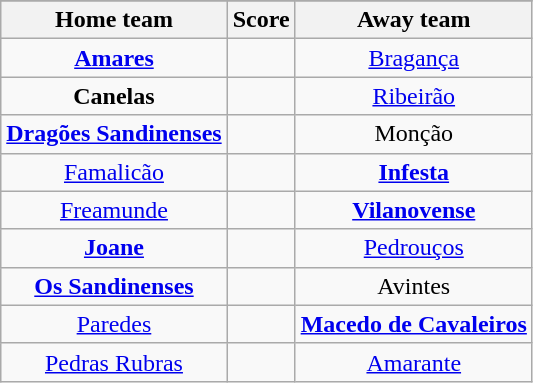<table class="wikitable" style="text-align: center">
<tr>
</tr>
<tr>
<th>Home team</th>
<th>Score</th>
<th>Away team</th>
</tr>
<tr>
<td><strong><a href='#'>Amares</a></strong> </td>
<td></td>
<td><a href='#'>Bragança</a> </td>
</tr>
<tr>
<td><strong>Canelas</strong> </td>
<td></td>
<td><a href='#'>Ribeirão</a> </td>
</tr>
<tr>
<td><strong><a href='#'>Dragões Sandinenses</a></strong> </td>
<td></td>
<td>Monção </td>
</tr>
<tr>
<td><a href='#'>Famalicão</a> </td>
<td></td>
<td><strong><a href='#'>Infesta</a></strong> </td>
</tr>
<tr>
<td><a href='#'>Freamunde</a> </td>
<td></td>
<td><strong><a href='#'>Vilanovense</a></strong> </td>
</tr>
<tr>
<td><strong><a href='#'>Joane</a></strong> </td>
<td></td>
<td><a href='#'>Pedrouços</a> </td>
</tr>
<tr>
<td><strong><a href='#'>Os Sandinenses</a></strong> </td>
<td></td>
<td>Avintes </td>
</tr>
<tr>
<td><a href='#'>Paredes</a> </td>
<td></td>
<td><strong><a href='#'>Macedo de Cavaleiros</a></strong> </td>
</tr>
<tr>
<td><a href='#'>Pedras Rubras</a> </td>
<td></td>
<td><a href='#'>Amarante</a> </td>
</tr>
</table>
